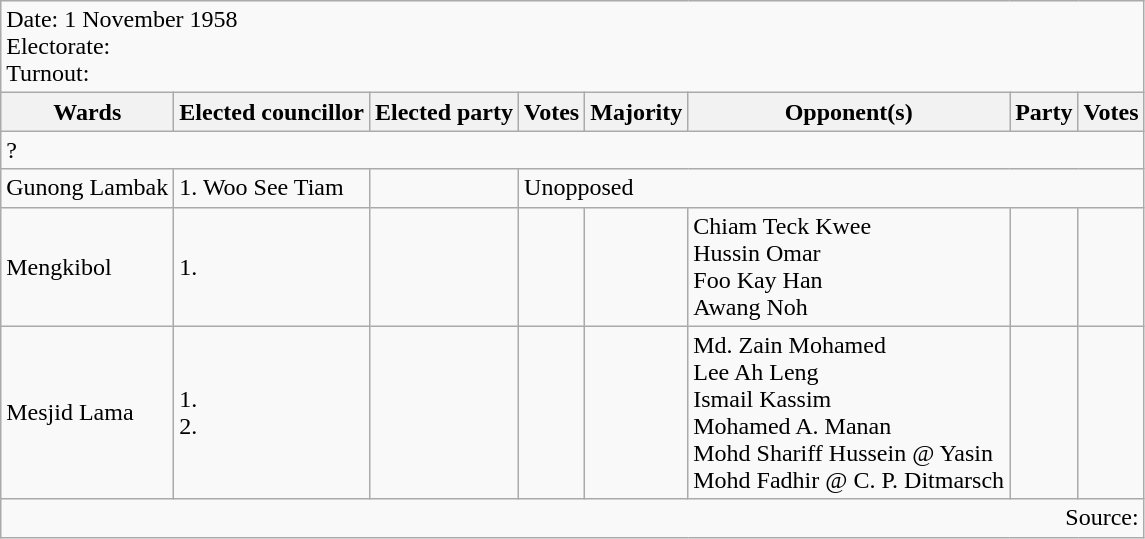<table class=wikitable>
<tr>
<td colspan=8>Date: 1 November 1958<br>Electorate: <br>Turnout:</td>
</tr>
<tr>
<th>Wards</th>
<th>Elected councillor</th>
<th>Elected party</th>
<th>Votes</th>
<th>Majority</th>
<th>Opponent(s)</th>
<th>Party</th>
<th>Votes</th>
</tr>
<tr>
<td colspan=8>? </td>
</tr>
<tr>
<td>Gunong Lambak</td>
<td>1. Woo See Tiam</td>
<td></td>
<td colspan=5>Unopposed</td>
</tr>
<tr>
<td>Mengkibol</td>
<td>1.</td>
<td></td>
<td></td>
<td></td>
<td>Chiam Teck Kwee<br>Hussin Omar<br>Foo Kay Han<br>Awang Noh</td>
<td></td>
<td></td>
</tr>
<tr>
<td>Mesjid Lama</td>
<td>1.<br>2.</td>
<td></td>
<td></td>
<td></td>
<td>Md. Zain Mohamed<br>Lee Ah Leng<br>Ismail Kassim<br>Mohamed A. Manan<br>Mohd Shariff Hussein @ Yasin<br>Mohd Fadhir @ C. P. Ditmarsch</td>
<td></td>
<td></td>
</tr>
<tr>
<td colspan="8" style="text-align:right;">Source: </td>
</tr>
</table>
